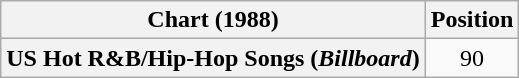<table class="wikitable plainrowheaders" style="text-align:center">
<tr>
<th scope="col">Chart (1988)</th>
<th scope="col">Position</th>
</tr>
<tr>
<th scope="row">US Hot R&B/Hip-Hop Songs (<em>Billboard</em>)</th>
<td>90</td>
</tr>
</table>
